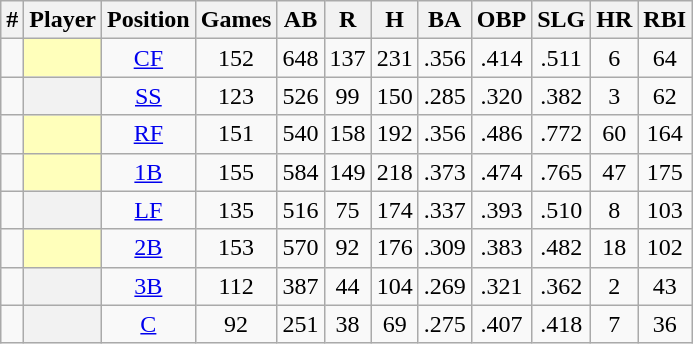<table class="wikitable sortable plainrowheaders" style="text-align:center;">
<tr>
<th>#</th>
<th scope="col">Player</th>
<th scope="col">Position</th>
<th scope="col">Games</th>
<th scope="col">AB</th>
<th scope="col">R</th>
<th scope="col">H</th>
<th scope="col">BA</th>
<th scope="col">OBP</th>
<th scope="col">SLG</th>
<th scope="col">HR</th>
<th scope="col">RBI</th>
</tr>
<tr>
<td></td>
<th scope="row" style="text-align:center; background-color: #ffffbb"></th>
<td><a href='#'>CF</a></td>
<td>152</td>
<td>648</td>
<td>137</td>
<td>231</td>
<td>.356</td>
<td>.414</td>
<td>.511</td>
<td>6</td>
<td>64</td>
</tr>
<tr>
<td></td>
<th scope="row" style="text-align:center"></th>
<td><a href='#'>SS</a></td>
<td>123</td>
<td>526</td>
<td>99</td>
<td>150</td>
<td>.285</td>
<td>.320</td>
<td>.382</td>
<td>3</td>
<td>62</td>
</tr>
<tr>
<td></td>
<th scope="row" style="text-align:center; background-color: #ffffbb"></th>
<td><a href='#'>RF</a></td>
<td>151</td>
<td>540</td>
<td>158</td>
<td>192</td>
<td>.356</td>
<td>.486</td>
<td>.772</td>
<td>60</td>
<td>164</td>
</tr>
<tr>
<td></td>
<th scope="row" style="text-align:center; background-color: #ffffbb"></th>
<td><a href='#'>1B</a></td>
<td>155</td>
<td>584</td>
<td>149</td>
<td>218</td>
<td>.373</td>
<td>.474</td>
<td>.765</td>
<td>47</td>
<td>175</td>
</tr>
<tr>
<td></td>
<th scope="row" style="text-align:center"></th>
<td><a href='#'>LF</a></td>
<td>135</td>
<td>516</td>
<td>75</td>
<td>174</td>
<td>.337</td>
<td>.393</td>
<td>.510</td>
<td>8</td>
<td>103</td>
</tr>
<tr>
<td></td>
<th scope="row" style="text-align:center; background-color: #ffffbb"></th>
<td><a href='#'>2B</a></td>
<td>153</td>
<td>570</td>
<td>92</td>
<td>176</td>
<td>.309</td>
<td>.383</td>
<td>.482</td>
<td>18</td>
<td>102</td>
</tr>
<tr>
<td></td>
<th scope="row" style="text-align:center"></th>
<td><a href='#'>3B</a></td>
<td>112</td>
<td>387</td>
<td>44</td>
<td>104</td>
<td>.269</td>
<td>.321</td>
<td>.362</td>
<td>2</td>
<td>43</td>
</tr>
<tr>
<td></td>
<th scope="row" style="text-align:center"></th>
<td><a href='#'>C</a></td>
<td>92</td>
<td>251</td>
<td>38</td>
<td>69</td>
<td>.275</td>
<td>.407</td>
<td>.418</td>
<td>7</td>
<td>36</td>
</tr>
</table>
